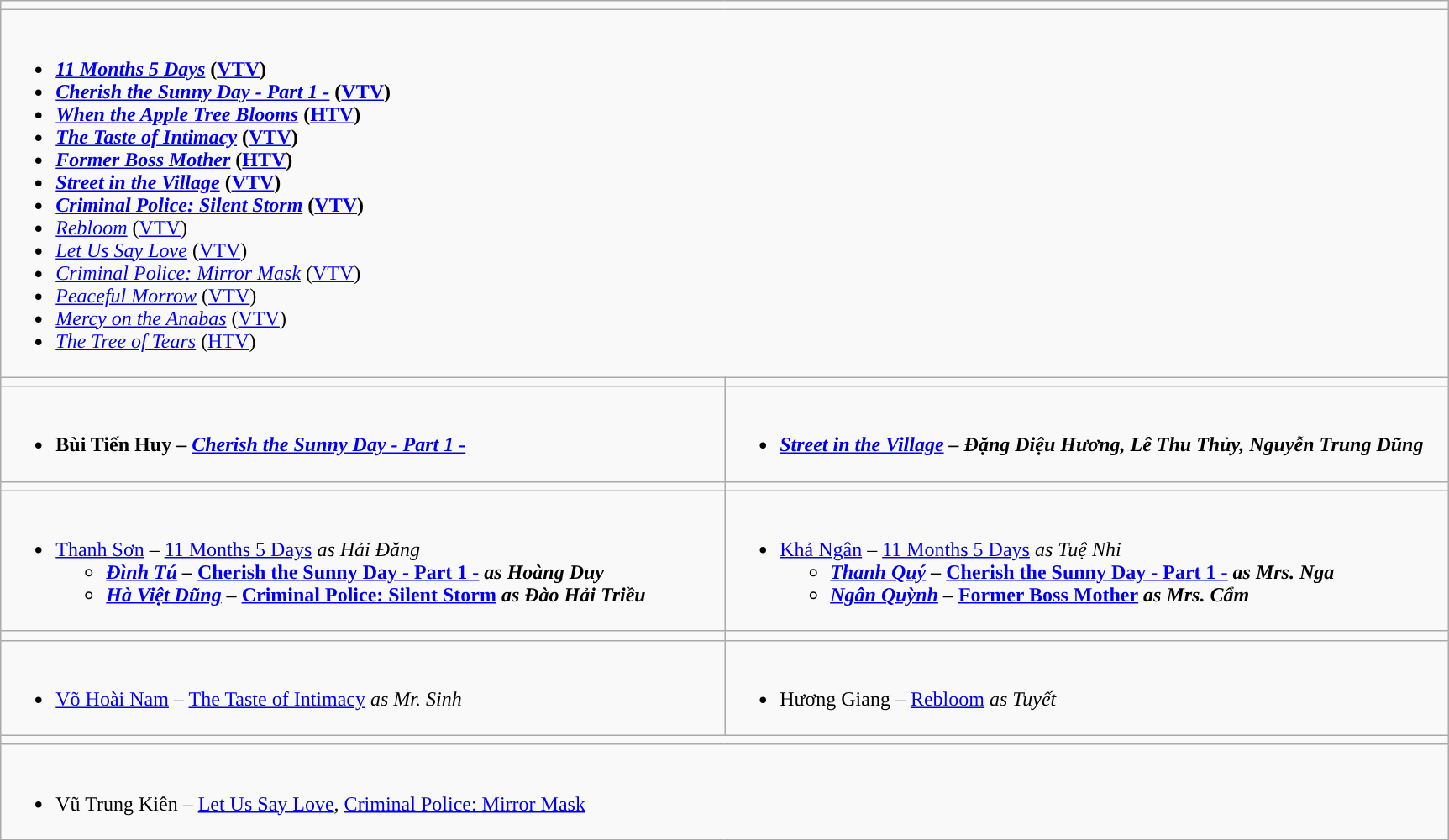<table class="wikitable" align="center" style="width:91%;">
<tr>
<td colspan="2" style="vertical-align:top; width:100%;"></td>
</tr>
<tr>
<td colspan="2" valign="top"><br><ul><li><strong><em><span><a href='#'>11 Months 5 Days</a></span></em></strong> <strong>(<a href='#'>VTV</a>)</strong> </li><li><strong><em><span><a href='#'>Cherish the Sunny Day - Part 1 -</a></span></em></strong> <strong>(<a href='#'>VTV</a>)</strong> </li><li><strong><em><span><a href='#'>When the Apple Tree Blooms</a></span></em></strong> <strong>(<a href='#'>HTV</a>)</strong> </li><li><strong><em><span><a href='#'>The Taste of Intimacy</a></span></em></strong> <strong>(<a href='#'>VTV</a>)</strong> </li><li><strong><em><span><a href='#'>Former Boss Mother</a></span></em></strong> <strong>(<a href='#'>HTV</a>)</strong> </li><li><strong><em><span><a href='#'>Street in the Village</a></span></em></strong> <strong>(<a href='#'>VTV</a>)</strong> </li><li><strong><em><span><a href='#'>Criminal Police: Silent Storm</a></span></em></strong> <strong>(<a href='#'>VTV</a>)</strong> </li><li><em><a href='#'>Rebloom</a></em> (<a href='#'>VTV</a>)</li><li><em><a href='#'>Let Us Say Love</a></em> (<a href='#'>VTV</a>)</li><li><em><a href='#'>Criminal Police: Mirror Mask</a></em> (<a href='#'>VTV</a>)</li><li><em><a href='#'>Peaceful Morrow</a></em> (<a href='#'>VTV</a>)</li><li><em><a href='#'>Mercy on the Anabas</a></em> (<a href='#'>VTV</a>)</li><li><em><a href='#'>The Tree of Tears</a></em> (<a href='#'>HTV</a>)</li></ul></td>
</tr>
<tr>
<td style="vertical-align:top; width:50%;"></td>
<td style="vertical-align:top; width:50%;"></td>
</tr>
<tr>
<td valign="top"><br><ul><li><strong>Bùi Tiến Huy – <em><a href='#'>Cherish the Sunny Day - Part 1 -</a></em> </strong></li></ul></td>
<td valign="top"><br><ul><li><strong><em><a href='#'>Street in the Village</a><em> – Đặng Diệu Hương, Lê Thu Thủy, Nguyễn Trung Dũng <strong></li></ul></td>
</tr>
<tr>
<td style="vertical-align:top; width:50%;"></td>
<td style="vertical-align:top; width:50%;"></td>
</tr>
<tr>
<td valign="top"><br><ul><li></strong><a href='#'>Thanh Sơn</a> – </em><a href='#'>11 Months 5 Days</a><em> as Hải Đăng <strong><ul><li><a href='#'>Đình Tú</a> – </em><a href='#'>Cherish the Sunny Day - Part 1 -</a><em> as Hoàng Duy</li><li><a href='#'>Hà Việt Dũng</a> – </em><a href='#'>Criminal Police: Silent Storm</a><em> as Đào Hải Triều</li></ul></li></ul></td>
<td valign="top"><br><ul><li></strong><a href='#'>Khả Ngân</a> – </em><a href='#'>11 Months 5 Days</a><em> as Tuệ Nhi <strong><ul><li><a href='#'>Thanh Quý</a> – </em><a href='#'>Cherish the Sunny Day - Part 1 -</a><em> as Mrs. Nga</li><li><a href='#'>Ngân Quỳnh</a> – </em><a href='#'>Former Boss Mother</a><em> as Mrs. Cẩm</li></ul></li></ul></td>
</tr>
<tr>
<td style="vertical-align:top; width:50%;"></td>
<td style="vertical-align:top; width:50%;"></td>
</tr>
<tr>
<td valign="top"><br><ul><li></strong><a href='#'>Võ Hoài Nam</a> – </em><a href='#'>The Taste of Intimacy</a><em> as Mr. Sinh<strong></li></ul></td>
<td valign="top"><br><ul><li></strong>Hương Giang – </em><a href='#'>Rebloom</a><em> as Tuyết <strong></li></ul></td>
</tr>
<tr>
<td colspan="2" style="vertical-align:top; width:100%;"></td>
</tr>
<tr>
<td colspan="2" valign="top"><br><ul><li></strong> Vũ Trung Kiên – </em><a href='#'>Let Us Say Love</a><em>, </em><a href='#'>Criminal Police: Mirror Mask</a><em> <strong></li></ul></td>
</tr>
</table>
